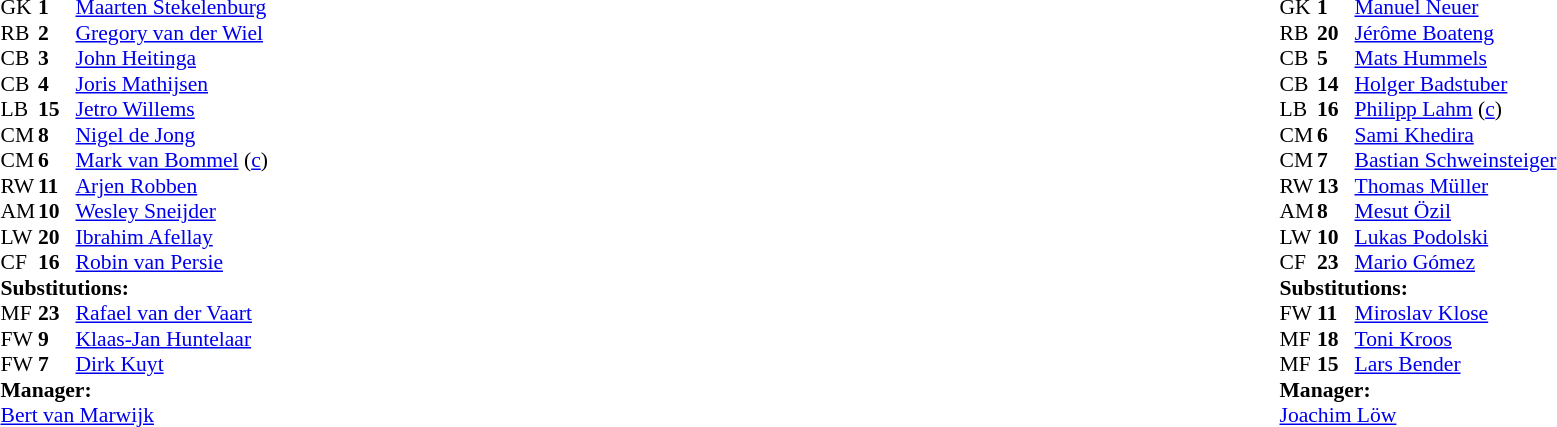<table style="width:100%;">
<tr>
<td style="vertical-align:top; width:40%;"><br><table style="font-size:90%" cellspacing="0" cellpadding="0">
<tr>
<th width="25"></th>
<th width="25"></th>
</tr>
<tr>
<td>GK</td>
<td><strong>1</strong></td>
<td><a href='#'>Maarten Stekelenburg</a></td>
</tr>
<tr>
<td>RB</td>
<td><strong>2</strong></td>
<td><a href='#'>Gregory van der Wiel</a></td>
</tr>
<tr>
<td>CB</td>
<td><strong>3</strong></td>
<td><a href='#'>John Heitinga</a></td>
</tr>
<tr>
<td>CB</td>
<td><strong>4</strong></td>
<td><a href='#'>Joris Mathijsen</a></td>
</tr>
<tr>
<td>LB</td>
<td><strong>15</strong></td>
<td><a href='#'>Jetro Willems</a></td>
<td></td>
</tr>
<tr>
<td>CM</td>
<td><strong>8</strong></td>
<td><a href='#'>Nigel de Jong</a></td>
<td></td>
</tr>
<tr>
<td>CM</td>
<td><strong>6</strong></td>
<td><a href='#'>Mark van Bommel</a> (<a href='#'>c</a>)</td>
<td></td>
<td></td>
</tr>
<tr>
<td>RW</td>
<td><strong>11</strong></td>
<td><a href='#'>Arjen Robben</a></td>
<td></td>
<td></td>
</tr>
<tr>
<td>AM</td>
<td><strong>10</strong></td>
<td><a href='#'>Wesley Sneijder</a></td>
</tr>
<tr>
<td>LW</td>
<td><strong>20</strong></td>
<td><a href='#'>Ibrahim Afellay</a></td>
<td></td>
<td></td>
</tr>
<tr>
<td>CF</td>
<td><strong>16</strong></td>
<td><a href='#'>Robin van Persie</a></td>
</tr>
<tr>
<td colspan=3><strong>Substitutions:</strong></td>
</tr>
<tr>
<td>MF</td>
<td><strong>23</strong></td>
<td><a href='#'>Rafael van der Vaart</a></td>
<td></td>
<td></td>
</tr>
<tr>
<td>FW</td>
<td><strong>9</strong></td>
<td><a href='#'>Klaas-Jan Huntelaar</a></td>
<td></td>
<td></td>
</tr>
<tr>
<td>FW</td>
<td><strong>7</strong></td>
<td><a href='#'>Dirk Kuyt</a></td>
<td></td>
<td></td>
</tr>
<tr>
<td colspan=3><strong>Manager:</strong></td>
</tr>
<tr>
<td colspan=3><a href='#'>Bert van Marwijk</a></td>
</tr>
</table>
</td>
<td valign="top"></td>
<td style="vertical-align:top; width:50%;"><br><table style="font-size:90%; margin:auto;" cellspacing="0" cellpadding="0">
<tr>
<th width=25></th>
<th width=25></th>
</tr>
<tr>
<td>GK</td>
<td><strong>1</strong></td>
<td><a href='#'>Manuel Neuer</a></td>
</tr>
<tr>
<td>RB</td>
<td><strong>20</strong></td>
<td><a href='#'>Jérôme Boateng</a></td>
<td></td>
</tr>
<tr>
<td>CB</td>
<td><strong>5</strong></td>
<td><a href='#'>Mats Hummels</a></td>
</tr>
<tr>
<td>CB</td>
<td><strong>14</strong></td>
<td><a href='#'>Holger Badstuber</a></td>
</tr>
<tr>
<td>LB</td>
<td><strong>16</strong></td>
<td><a href='#'>Philipp Lahm</a> (<a href='#'>c</a>)</td>
</tr>
<tr>
<td>CM</td>
<td><strong>6</strong></td>
<td><a href='#'>Sami Khedira</a></td>
</tr>
<tr>
<td>CM</td>
<td><strong>7</strong></td>
<td><a href='#'>Bastian Schweinsteiger</a></td>
</tr>
<tr>
<td>RW</td>
<td><strong>13</strong></td>
<td><a href='#'>Thomas Müller</a></td>
<td></td>
<td></td>
</tr>
<tr>
<td>AM</td>
<td><strong>8</strong></td>
<td><a href='#'>Mesut Özil</a></td>
<td></td>
<td></td>
</tr>
<tr>
<td>LW</td>
<td><strong>10</strong></td>
<td><a href='#'>Lukas Podolski</a></td>
</tr>
<tr>
<td>CF</td>
<td><strong>23</strong></td>
<td><a href='#'>Mario Gómez</a></td>
<td></td>
<td></td>
</tr>
<tr>
<td colspan=3><strong>Substitutions:</strong></td>
</tr>
<tr>
<td>FW</td>
<td><strong>11</strong></td>
<td><a href='#'>Miroslav Klose</a></td>
<td></td>
<td></td>
</tr>
<tr>
<td>MF</td>
<td><strong>18</strong></td>
<td><a href='#'>Toni Kroos</a></td>
<td></td>
<td></td>
</tr>
<tr>
<td>MF</td>
<td><strong>15</strong></td>
<td><a href='#'>Lars Bender</a></td>
<td></td>
<td></td>
</tr>
<tr>
<td colspan=3><strong>Manager:</strong></td>
</tr>
<tr>
<td colspan=3><a href='#'>Joachim Löw</a></td>
</tr>
</table>
</td>
</tr>
</table>
